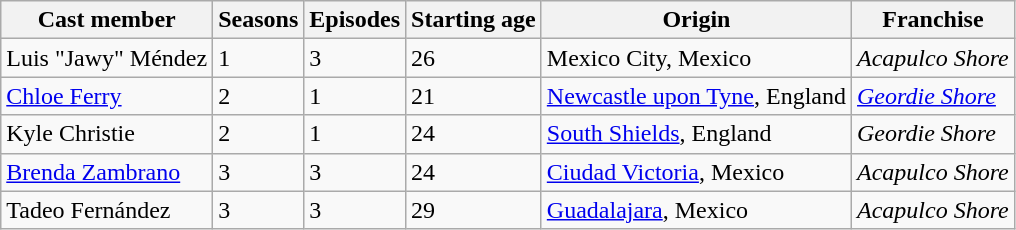<table class="wikitable sortable">
<tr>
<th>Cast member</th>
<th>Seasons</th>
<th>Episodes</th>
<th>Starting age</th>
<th>Origin</th>
<th>Franchise</th>
</tr>
<tr>
<td>Luis "Jawy" Méndez</td>
<td>1</td>
<td>3</td>
<td>26</td>
<td>Mexico City, Mexico</td>
<td><em>Acapulco Shore</em></td>
</tr>
<tr>
<td><a href='#'>Chloe Ferry</a></td>
<td>2</td>
<td>1</td>
<td>21</td>
<td><a href='#'>Newcastle upon Tyne</a>, England</td>
<td><em><a href='#'>Geordie Shore</a></em></td>
</tr>
<tr>
<td>Kyle Christie</td>
<td>2</td>
<td>1</td>
<td>24</td>
<td><a href='#'>South Shields</a>, England</td>
<td><em>Geordie Shore</em></td>
</tr>
<tr>
<td><a href='#'>Brenda Zambrano</a></td>
<td>3</td>
<td>3</td>
<td>24</td>
<td><a href='#'>Ciudad Victoria</a>, Mexico</td>
<td><em>Acapulco Shore</em></td>
</tr>
<tr>
<td>Tadeo Fernández</td>
<td>3</td>
<td>3</td>
<td>29</td>
<td><a href='#'>Guadalajara</a>, Mexico</td>
<td><em>Acapulco Shore</em></td>
</tr>
</table>
